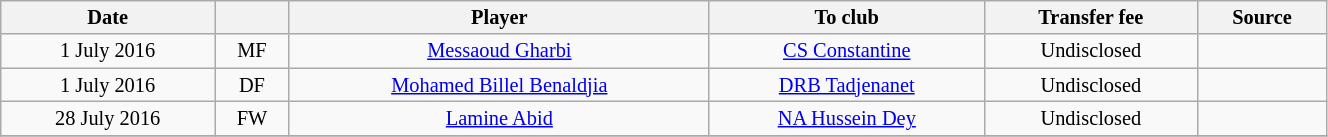<table class="wikitable sortable" style="width:70%; text-align:center; font-size:85%; text-align:centre;">
<tr>
<th><strong>Date</strong></th>
<th><strong></strong></th>
<th><strong>Player</strong></th>
<th><strong>To club</strong></th>
<th><strong>Transfer fee</strong></th>
<th><strong>Source</strong></th>
</tr>
<tr>
<td>1 July 2016</td>
<td>MF</td>
<td> <a href='#'>Messaoud Gharbi</a></td>
<td><a href='#'>CS Constantine</a></td>
<td>Undisclosed</td>
<td></td>
</tr>
<tr>
<td>1 July 2016</td>
<td>DF</td>
<td> <a href='#'>Mohamed Billel Benaldjia</a></td>
<td><a href='#'>DRB Tadjenanet</a></td>
<td>Undisclosed</td>
<td></td>
</tr>
<tr>
<td>28 July 2016</td>
<td>FW</td>
<td> <a href='#'>Lamine Abid</a></td>
<td><a href='#'>NA Hussein Dey</a></td>
<td>Undisclosed</td>
<td></td>
</tr>
<tr>
</tr>
</table>
